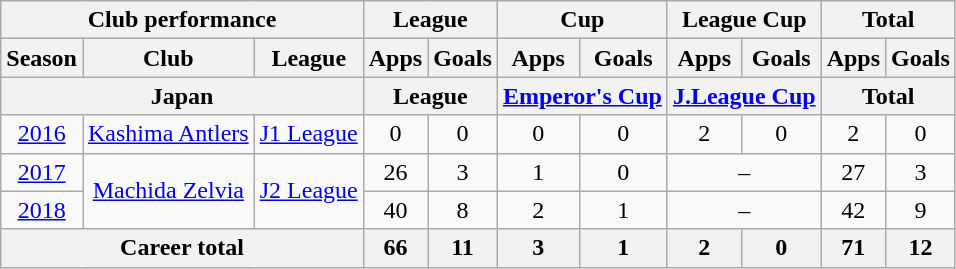<table class="wikitable" style="text-align:center">
<tr>
<th colspan=3>Club performance</th>
<th colspan=2>League</th>
<th colspan=2>Cup</th>
<th colspan=2>League Cup</th>
<th colspan=2>Total</th>
</tr>
<tr>
<th>Season</th>
<th>Club</th>
<th>League</th>
<th>Apps</th>
<th>Goals</th>
<th>Apps</th>
<th>Goals</th>
<th>Apps</th>
<th>Goals</th>
<th>Apps</th>
<th>Goals</th>
</tr>
<tr>
<th colspan=3>Japan</th>
<th colspan=2>League</th>
<th colspan=2><a href='#'>Emperor's Cup</a></th>
<th colspan=2><a href='#'>J.League Cup</a></th>
<th colspan=2>Total</th>
</tr>
<tr>
<td><a href='#'>2016</a></td>
<td rowspan="1"><a href='#'>Kashima Antlers</a></td>
<td rowspan="1"><a href='#'>J1 League</a></td>
<td>0</td>
<td>0</td>
<td>0</td>
<td>0</td>
<td>2</td>
<td>0</td>
<td>2</td>
<td>0</td>
</tr>
<tr>
<td><a href='#'>2017</a></td>
<td rowspan="2"><a href='#'>Machida Zelvia</a></td>
<td rowspan="2"><a href='#'>J2 League</a></td>
<td>26</td>
<td>3</td>
<td>1</td>
<td>0</td>
<td colspan="2">–</td>
<td>27</td>
<td>3</td>
</tr>
<tr>
<td><a href='#'>2018</a></td>
<td>40</td>
<td>8</td>
<td>2</td>
<td>1</td>
<td colspan="2">–</td>
<td>42</td>
<td>9</td>
</tr>
<tr>
<th colspan=3>Career total</th>
<th>66</th>
<th>11</th>
<th>3</th>
<th>1</th>
<th>2</th>
<th>0</th>
<th>71</th>
<th>12</th>
</tr>
</table>
